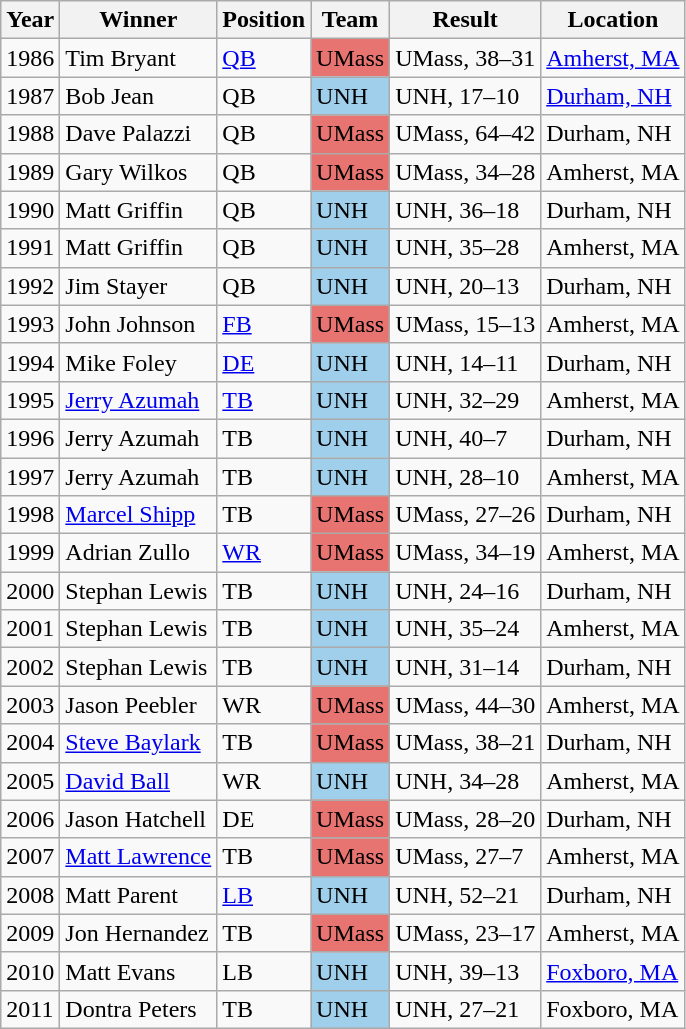<table class="wikitable">
<tr>
<th>Year</th>
<th>Winner</th>
<th>Position</th>
<th>Team</th>
<th>Result</th>
<th>Location</th>
</tr>
<tr>
<td>1986</td>
<td>Tim Bryant</td>
<td><a href='#'>QB</a></td>
<td style="background: #E77471">UMass</td>
<td>UMass, 38–31</td>
<td><a href='#'>Amherst, MA</a></td>
</tr>
<tr>
<td>1987</td>
<td>Bob Jean</td>
<td>QB</td>
<td style="background: #A0CFEC">UNH</td>
<td>UNH, 17–10</td>
<td><a href='#'>Durham, NH</a></td>
</tr>
<tr>
<td>1988</td>
<td>Dave Palazzi</td>
<td>QB</td>
<td style="background: #E77471">UMass</td>
<td>UMass, 64–42</td>
<td>Durham, NH</td>
</tr>
<tr>
<td>1989</td>
<td>Gary Wilkos</td>
<td>QB</td>
<td style="background: #E77471">UMass</td>
<td>UMass, 34–28</td>
<td>Amherst, MA</td>
</tr>
<tr>
<td>1990</td>
<td>Matt Griffin</td>
<td>QB</td>
<td style="background: #A0CFEC">UNH</td>
<td>UNH, 36–18</td>
<td>Durham, NH</td>
</tr>
<tr>
<td>1991</td>
<td>Matt Griffin</td>
<td>QB</td>
<td style="background: #A0CFEC">UNH</td>
<td>UNH, 35–28</td>
<td>Amherst, MA</td>
</tr>
<tr>
<td>1992</td>
<td>Jim Stayer</td>
<td>QB</td>
<td style="background: #A0CFEC">UNH</td>
<td>UNH, 20–13</td>
<td>Durham, NH</td>
</tr>
<tr>
<td>1993</td>
<td>John Johnson</td>
<td><a href='#'>FB</a></td>
<td style="background: #E77471">UMass</td>
<td>UMass, 15–13</td>
<td>Amherst, MA</td>
</tr>
<tr>
<td>1994</td>
<td>Mike Foley</td>
<td><a href='#'>DE</a></td>
<td style="background: #A0CFEC">UNH</td>
<td>UNH, 14–11</td>
<td>Durham, NH</td>
</tr>
<tr>
<td>1995</td>
<td><a href='#'>Jerry Azumah</a></td>
<td><a href='#'>TB</a></td>
<td style="background: #A0CFEC">UNH</td>
<td>UNH, 32–29</td>
<td>Amherst, MA</td>
</tr>
<tr>
<td>1996</td>
<td>Jerry Azumah</td>
<td>TB</td>
<td style="background: #A0CFEC">UNH</td>
<td>UNH, 40–7</td>
<td>Durham, NH</td>
</tr>
<tr>
<td>1997</td>
<td>Jerry Azumah</td>
<td>TB</td>
<td style="background: #A0CFEC">UNH</td>
<td>UNH, 28–10</td>
<td>Amherst, MA</td>
</tr>
<tr>
<td>1998</td>
<td><a href='#'>Marcel Shipp</a></td>
<td>TB</td>
<td style="background: #E77471">UMass</td>
<td>UMass, 27–26</td>
<td>Durham, NH</td>
</tr>
<tr>
<td>1999</td>
<td>Adrian Zullo</td>
<td><a href='#'>WR</a></td>
<td style="background: #E77471">UMass</td>
<td>UMass, 34–19</td>
<td>Amherst, MA</td>
</tr>
<tr>
<td>2000</td>
<td>Stephan Lewis</td>
<td>TB</td>
<td style="background: #A0CFEC">UNH</td>
<td>UNH, 24–16</td>
<td>Durham, NH</td>
</tr>
<tr>
<td>2001</td>
<td>Stephan Lewis</td>
<td>TB</td>
<td style="background: #A0CFEC">UNH</td>
<td>UNH, 35–24</td>
<td>Amherst, MA</td>
</tr>
<tr>
<td>2002</td>
<td>Stephan Lewis</td>
<td>TB</td>
<td style="background: #A0CFEC">UNH</td>
<td>UNH, 31–14</td>
<td>Durham, NH</td>
</tr>
<tr>
<td>2003</td>
<td>Jason Peebler</td>
<td>WR</td>
<td style="background: #E77471">UMass</td>
<td>UMass, 44–30</td>
<td>Amherst, MA</td>
</tr>
<tr>
<td>2004</td>
<td><a href='#'>Steve Baylark</a></td>
<td>TB</td>
<td style="background: #E77471">UMass</td>
<td>UMass, 38–21</td>
<td>Durham, NH</td>
</tr>
<tr>
<td>2005</td>
<td><a href='#'>David Ball</a></td>
<td>WR</td>
<td style="background: #A0CFEC">UNH</td>
<td>UNH, 34–28</td>
<td>Amherst, MA</td>
</tr>
<tr>
<td>2006</td>
<td>Jason Hatchell</td>
<td>DE</td>
<td style="background: #E77471">UMass</td>
<td>UMass, 28–20</td>
<td>Durham, NH</td>
</tr>
<tr>
<td>2007</td>
<td><a href='#'>Matt Lawrence</a></td>
<td>TB</td>
<td style="background: #E77471">UMass</td>
<td>UMass, 27–7</td>
<td>Amherst, MA</td>
</tr>
<tr>
<td>2008</td>
<td>Matt Parent</td>
<td><a href='#'>LB</a></td>
<td style="background: #A0CFEC">UNH</td>
<td>UNH, 52–21</td>
<td>Durham, NH</td>
</tr>
<tr>
<td>2009</td>
<td>Jon Hernandez</td>
<td>TB</td>
<td style="background: #E77471">UMass</td>
<td>UMass, 23–17</td>
<td>Amherst, MA</td>
</tr>
<tr>
<td>2010</td>
<td>Matt Evans</td>
<td>LB</td>
<td style="background: #A0CFEC">UNH</td>
<td>UNH, 39–13</td>
<td><a href='#'>Foxboro, MA</a></td>
</tr>
<tr>
<td>2011</td>
<td>Dontra Peters</td>
<td>TB</td>
<td style="background: #A0CFEC">UNH</td>
<td>UNH, 27–21</td>
<td>Foxboro, MA</td>
</tr>
</table>
